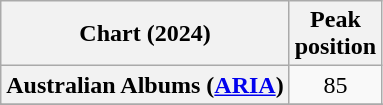<table class="wikitable sortable plainrowheaders" style="text-align:center">
<tr>
<th scope="col">Chart (2024)</th>
<th scope="col">Peak<br> position</th>
</tr>
<tr>
<th scope="row">Australian Albums (<a href='#'>ARIA</a>)</th>
<td>85</td>
</tr>
<tr>
</tr>
<tr>
</tr>
<tr>
</tr>
<tr>
</tr>
<tr>
</tr>
<tr>
</tr>
</table>
